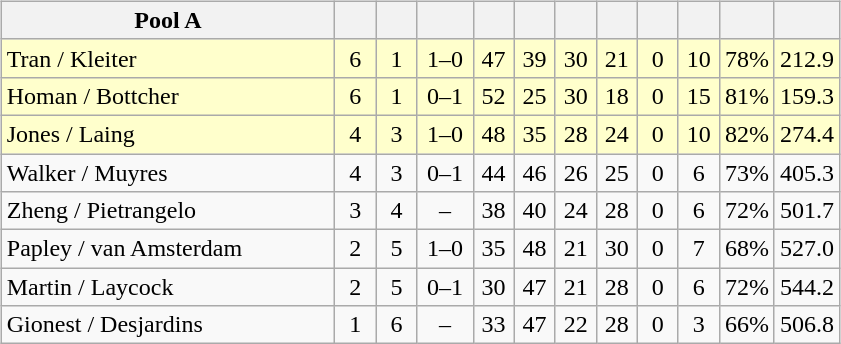<table>
<tr>
<td valign=top width=10%><br><table class=wikitable style="text-align:center;">
<tr>
<th width=215>Pool A</th>
<th width=20></th>
<th width=20></th>
<th width=30></th>
<th width=20></th>
<th width=20></th>
<th width=20></th>
<th width=20></th>
<th width=20></th>
<th width=20></th>
<th width=20></th>
<th width=20></th>
</tr>
<tr bgcolor=#ffffcc>
<td style="text-align:left;"> Tran / Kleiter</td>
<td>6</td>
<td>1</td>
<td>1–0</td>
<td>47</td>
<td>39</td>
<td>30</td>
<td>21</td>
<td>0</td>
<td>10</td>
<td>78%</td>
<td>212.9</td>
</tr>
<tr bgcolor=#ffffcc>
<td style="text-align:left;"> Homan / Bottcher</td>
<td>6</td>
<td>1</td>
<td>0–1</td>
<td>52</td>
<td>25</td>
<td>30</td>
<td>18</td>
<td>0</td>
<td>15</td>
<td>81%</td>
<td>159.3</td>
</tr>
<tr bgcolor=#ffffcc>
<td style="text-align:left;"> Jones / Laing</td>
<td>4</td>
<td>3</td>
<td>1–0</td>
<td>48</td>
<td>35</td>
<td>28</td>
<td>24</td>
<td>0</td>
<td>10</td>
<td>82%</td>
<td>274.4</td>
</tr>
<tr>
<td style="text-align:left;"> Walker / Muyres</td>
<td>4</td>
<td>3</td>
<td>0–1</td>
<td>44</td>
<td>46</td>
<td>26</td>
<td>25</td>
<td>0</td>
<td>6</td>
<td>73%</td>
<td>405.3</td>
</tr>
<tr>
<td style="text-align:left;"> Zheng / Pietrangelo</td>
<td>3</td>
<td>4</td>
<td>–</td>
<td>38</td>
<td>40</td>
<td>24</td>
<td>28</td>
<td>0</td>
<td>6</td>
<td>72%</td>
<td>501.7</td>
</tr>
<tr>
<td style="text-align:left;"> Papley / van Amsterdam</td>
<td>2</td>
<td>5</td>
<td>1–0</td>
<td>35</td>
<td>48</td>
<td>21</td>
<td>30</td>
<td>0</td>
<td>7</td>
<td>68%</td>
<td>527.0</td>
</tr>
<tr>
<td style="text-align:left;"> Martin / Laycock</td>
<td>2</td>
<td>5</td>
<td>0–1</td>
<td>30</td>
<td>47</td>
<td>21</td>
<td>28</td>
<td>0</td>
<td>6</td>
<td>72%</td>
<td>544.2</td>
</tr>
<tr>
<td style="text-align:left;"> Gionest / Desjardins</td>
<td>1</td>
<td>6</td>
<td>–</td>
<td>33</td>
<td>47</td>
<td>22</td>
<td>28</td>
<td>0</td>
<td>3</td>
<td>66%</td>
<td>506.8</td>
</tr>
</table>
</td>
</tr>
</table>
